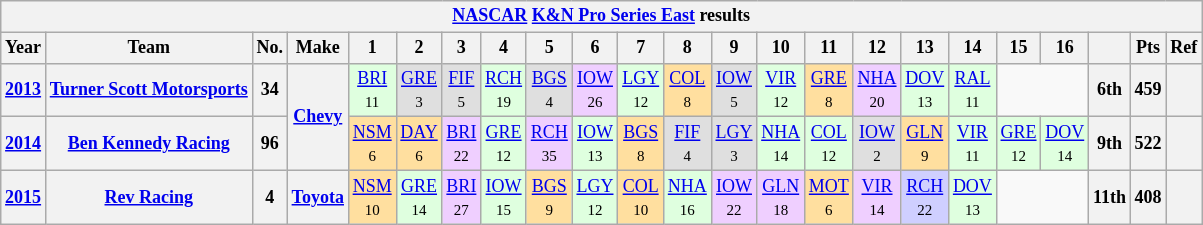<table class="wikitable" style="text-align:center; font-size:75%">
<tr>
<th colspan=45><a href='#'>NASCAR</a> <a href='#'>K&N Pro Series East</a> results</th>
</tr>
<tr>
<th>Year</th>
<th>Team</th>
<th>No.</th>
<th>Make</th>
<th>1</th>
<th>2</th>
<th>3</th>
<th>4</th>
<th>5</th>
<th>6</th>
<th>7</th>
<th>8</th>
<th>9</th>
<th>10</th>
<th>11</th>
<th>12</th>
<th>13</th>
<th>14</th>
<th>15</th>
<th>16</th>
<th></th>
<th>Pts</th>
<th>Ref</th>
</tr>
<tr>
<th><a href='#'>2013</a></th>
<th><a href='#'>Turner Scott Motorsports</a></th>
<th>34</th>
<th rowspan="2"><a href='#'>Chevy</a></th>
<td style="background:#DFFFDF;"><a href='#'>BRI</a><br><small>11</small></td>
<td style="background:#DFDFDF;"><a href='#'>GRE</a><br><small>3</small></td>
<td style="background:#DFDFDF;"><a href='#'>FIF</a><br><small>5</small></td>
<td style="background:#DFFFDF;"><a href='#'>RCH</a><br><small>19</small></td>
<td style="background:#DFDFDF;"><a href='#'>BGS</a><br><small>4</small></td>
<td style="background:#EFCFFF;"><a href='#'>IOW</a><br><small>26</small></td>
<td style="background:#DFFFDF;"><a href='#'>LGY</a><br><small>12</small></td>
<td style="background:#FFDF9F;"><a href='#'>COL</a><br><small>8</small></td>
<td style="background:#DFDFDF;"><a href='#'>IOW</a><br><small>5</small></td>
<td style="background:#DFFFDF;"><a href='#'>VIR</a><br><small>12</small></td>
<td style="background:#FFDF9F;"><a href='#'>GRE</a><br><small>8</small></td>
<td style="background:#EFCFFF;"><a href='#'>NHA</a><br><small>20</small></td>
<td style="background:#DFFFDF;"><a href='#'>DOV</a><br><small>13</small></td>
<td style="background:#DFFFDF;"><a href='#'>RAL</a><br><small>11</small></td>
<td colspan=2></td>
<th>6th</th>
<th>459</th>
<th></th>
</tr>
<tr>
<th><a href='#'>2014</a></th>
<th><a href='#'>Ben Kennedy Racing</a></th>
<th>96</th>
<td style="background:#FFDF9F;"><a href='#'>NSM</a><br><small>6</small></td>
<td style="background:#FFDF9F;"><a href='#'>DAY</a><br><small>6</small></td>
<td style="background:#EFCFFF;"><a href='#'>BRI</a><br><small>22</small></td>
<td style="background:#DFFFDF;"><a href='#'>GRE</a><br><small>12</small></td>
<td style="background:#EFCFFF;"><a href='#'>RCH</a><br><small>35</small></td>
<td style="background:#DFFFDF;"><a href='#'>IOW</a><br><small>13</small></td>
<td style="background:#FFDF9F;"><a href='#'>BGS</a><br><small>8</small></td>
<td style="background:#DFDFDF;"><a href='#'>FIF</a><br><small>4</small></td>
<td style="background:#DFDFDF;"><a href='#'>LGY</a><br><small>3</small></td>
<td style="background:#DFFFDF;"><a href='#'>NHA</a><br><small>14</small></td>
<td style="background:#DFFFDF;"><a href='#'>COL</a><br><small>12</small></td>
<td style="background:#DFDFDF;"><a href='#'>IOW</a><br><small>2</small></td>
<td style="background:#FFDF9F;"><a href='#'>GLN</a><br><small>9</small></td>
<td style="background:#DFFFDF;"><a href='#'>VIR</a><br><small>11</small></td>
<td style="background:#DFFFDF;"><a href='#'>GRE</a><br><small>12</small></td>
<td style="background:#DFFFDF;"><a href='#'>DOV</a><br><small>14</small></td>
<th>9th</th>
<th>522</th>
<th></th>
</tr>
<tr>
<th><a href='#'>2015</a></th>
<th><a href='#'>Rev Racing</a></th>
<th>4</th>
<th><a href='#'>Toyota</a></th>
<td style="background:#FFDF9F;"><a href='#'>NSM</a><br><small>10</small></td>
<td style="background:#DFFFDF;"><a href='#'>GRE</a><br><small>14</small></td>
<td style="background:#EFCFFF;"><a href='#'>BRI</a><br><small>27</small></td>
<td style="background:#DFFFDF;"><a href='#'>IOW</a><br><small>15</small></td>
<td style="background:#FFDF9F;"><a href='#'>BGS</a><br><small>9</small></td>
<td style="background:#DFFFDF;"><a href='#'>LGY</a><br><small>12</small></td>
<td style="background:#FFDF9F;"><a href='#'>COL</a><br><small>10</small></td>
<td style="background:#DFFFDF;"><a href='#'>NHA</a><br><small>16</small></td>
<td style="background:#EFCFFF;"><a href='#'>IOW</a><br><small>22</small></td>
<td style="background:#EFCFFF;"><a href='#'>GLN</a><br><small>18</small></td>
<td style="background:#FFDF9F;"><a href='#'>MOT</a><br><small>6</small></td>
<td style="background:#EFCFFF;"><a href='#'>VIR</a><br><small>14</small></td>
<td style="background:#CFCFFF;"><a href='#'>RCH</a><br><small>22</small></td>
<td style="background:#DFFFDF;"><a href='#'>DOV</a><br><small>13</small></td>
<td colspan=2></td>
<th>11th</th>
<th>408</th>
<th></th>
</tr>
</table>
